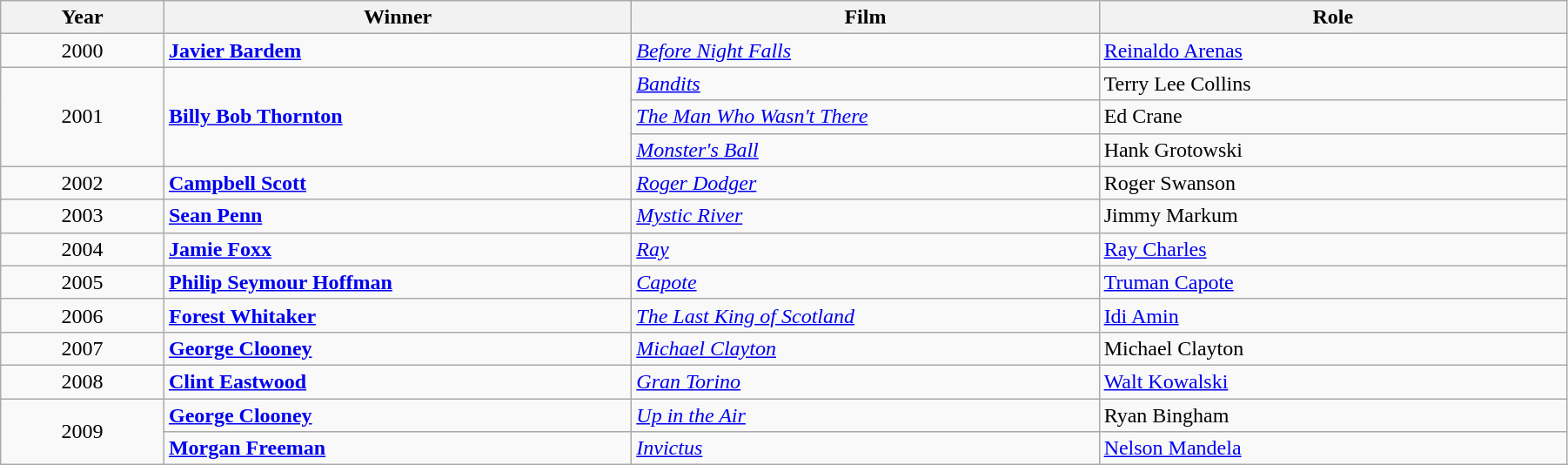<table class="wikitable" width="95%" cellpadding="5">
<tr>
<th width="100"><strong>Year</strong></th>
<th width="300"><strong>Winner</strong></th>
<th width="300"><strong>Film</strong></th>
<th width="300"><strong>Role</strong></th>
</tr>
<tr>
<td style="text-align:center;">2000</td>
<td><strong><a href='#'>Javier Bardem</a></strong></td>
<td><em><a href='#'>Before Night Falls</a></em></td>
<td><a href='#'>Reinaldo Arenas</a></td>
</tr>
<tr>
<td rowspan="3" style="text-align:center;">2001</td>
<td rowspan="3"><strong><a href='#'>Billy Bob Thornton</a></strong></td>
<td><em><a href='#'>Bandits</a></em></td>
<td>Terry Lee Collins</td>
</tr>
<tr>
<td><em><a href='#'>The Man Who Wasn't There</a></em></td>
<td>Ed Crane</td>
</tr>
<tr>
<td><em><a href='#'>Monster's Ball</a></em></td>
<td>Hank Grotowski</td>
</tr>
<tr>
<td style="text-align:center;">2002</td>
<td><strong><a href='#'>Campbell Scott</a></strong></td>
<td><em><a href='#'>Roger Dodger</a></em></td>
<td>Roger Swanson</td>
</tr>
<tr>
<td style="text-align:center;">2003</td>
<td><strong><a href='#'>Sean Penn</a></strong></td>
<td><em><a href='#'>Mystic River</a></em></td>
<td>Jimmy Markum</td>
</tr>
<tr>
<td style="text-align:center;">2004</td>
<td><strong><a href='#'>Jamie Foxx</a></strong></td>
<td><em><a href='#'>Ray</a></em></td>
<td><a href='#'>Ray Charles</a></td>
</tr>
<tr>
<td style="text-align:center;">2005</td>
<td><strong><a href='#'>Philip Seymour Hoffman</a></strong></td>
<td><em><a href='#'>Capote</a></em></td>
<td><a href='#'>Truman Capote</a></td>
</tr>
<tr>
<td style="text-align:center;">2006</td>
<td><strong><a href='#'>Forest Whitaker</a></strong></td>
<td><em><a href='#'>The Last King of Scotland</a></em></td>
<td><a href='#'>Idi Amin</a></td>
</tr>
<tr>
<td style="text-align:center;">2007</td>
<td><strong><a href='#'>George Clooney</a></strong></td>
<td><em><a href='#'>Michael Clayton</a></em></td>
<td>Michael Clayton</td>
</tr>
<tr>
<td style="text-align:center;">2008</td>
<td><strong><a href='#'>Clint Eastwood</a></strong></td>
<td><em><a href='#'>Gran Torino</a></em></td>
<td><a href='#'>Walt Kowalski</a></td>
</tr>
<tr>
<td rowspan="2" style="text-align:center;">2009</td>
<td><strong><a href='#'>George Clooney</a></strong></td>
<td><em><a href='#'>Up in the Air</a></em></td>
<td>Ryan Bingham</td>
</tr>
<tr>
<td><strong><a href='#'>Morgan Freeman</a></strong></td>
<td><em><a href='#'>Invictus</a></em></td>
<td><a href='#'>Nelson Mandela</a></td>
</tr>
</table>
